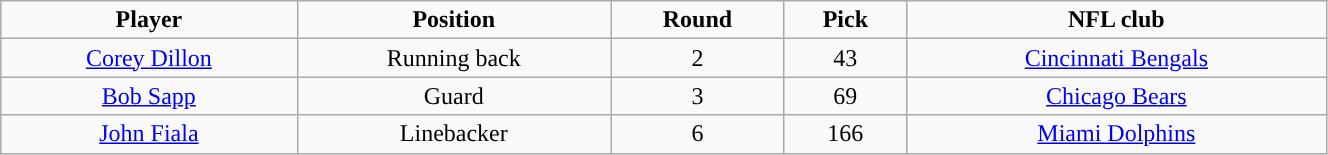<table class="wikitable" width="70%">
<tr align="center">
<td><strong>Player</strong></td>
<td><strong>Position</strong></td>
<td><strong>Round</strong></td>
<td><strong>Pick</strong></td>
<td><strong>NFL club</strong></td>
</tr>
<tr align="center" bgcolor="">
<td><a href='#'>Corey Dillon</a></td>
<td>Running back</td>
<td>2</td>
<td>43</td>
<td><a href='#'>Cincinnati Bengals</a></td>
</tr>
<tr align="center" bgcolor="">
<td><a href='#'>Bob Sapp</a></td>
<td>Guard</td>
<td>3</td>
<td>69</td>
<td><a href='#'>Chicago Bears</a></td>
</tr>
<tr align="center" bgcolor="">
<td><a href='#'>John Fiala</a></td>
<td>Linebacker</td>
<td>6</td>
<td>166</td>
<td><a href='#'>Miami Dolphins</a></td>
</tr>
</table>
